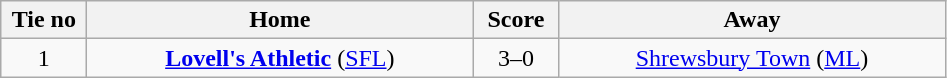<table class="wikitable" style="text-align:center">
<tr>
<th width=50>Tie no</th>
<th width=250>Home</th>
<th width=50>Score</th>
<th width=250>Away</th>
</tr>
<tr>
<td>1</td>
<td><strong><a href='#'>Lovell's Athletic</a></strong> (<a href='#'>SFL</a>)</td>
<td>3–0</td>
<td><a href='#'>Shrewsbury Town</a> (<a href='#'>ML</a>)</td>
</tr>
</table>
